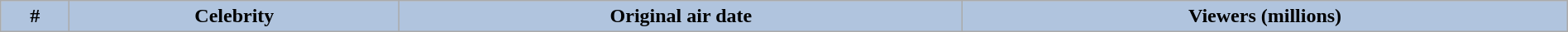<table class="wikitable plainrowheaders sortable" style="width:100%; margin:auto; background:#fff;">
<tr style="background:#b0c4de;">
<th scope="col" style="background:#b0c4de; width:3em;">#</th>
<th scope="col" style="background:#b0c4de;">Celebrity</th>
<th scope="col" style="background:#b0c4de;">Original air date</th>
<th scope="col" style="background:#b0c4de;">Viewers (millions)<br>





</th>
</tr>
</table>
